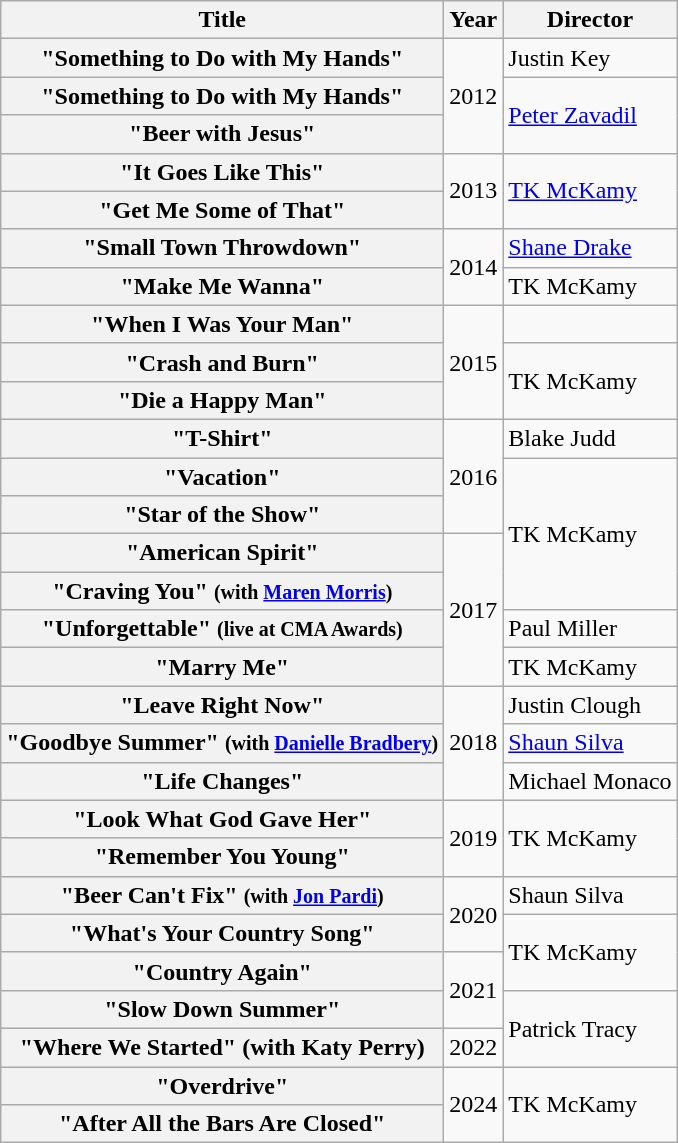<table class="wikitable plainrowheaders">
<tr>
<th scope="col">Title</th>
<th scope="col">Year</th>
<th scope="col">Director</th>
</tr>
<tr>
<th scope="row">"Something to Do with My Hands"</th>
<td rowspan="3">2012</td>
<td>Justin Key</td>
</tr>
<tr>
<th scope="row">"Something to Do with My Hands" </th>
<td rowspan="2"><a href='#'>Peter Zavadil</a></td>
</tr>
<tr>
<th scope="row">"Beer with Jesus"</th>
</tr>
<tr>
<th scope="row">"It Goes Like This"</th>
<td rowspan="2">2013</td>
<td rowspan="2"><a href='#'>TK McKamy</a></td>
</tr>
<tr>
<th scope="row">"Get Me Some of That"</th>
</tr>
<tr>
<th scope="row">"Small Town Throwdown"<br></th>
<td rowspan="2">2014</td>
<td><a href='#'>Shane Drake</a></td>
</tr>
<tr>
<th scope="row">"Make Me Wanna"</th>
<td>TK McKamy</td>
</tr>
<tr>
<th scope="row">"When I Was Your Man"</th>
<td rowspan="3">2015</td>
<td></td>
</tr>
<tr>
<th scope="row">"Crash and Burn"</th>
<td rowspan="2">TK McKamy</td>
</tr>
<tr>
<th scope="row">"Die a Happy Man"</th>
</tr>
<tr>
<th scope="row">"T-Shirt"</th>
<td rowspan="3">2016</td>
<td>Blake Judd</td>
</tr>
<tr>
<th scope="row">"Vacation"</th>
<td rowspan="4">TK McKamy</td>
</tr>
<tr>
<th scope="row">"Star of the Show"</th>
</tr>
<tr>
<th scope="row">"American Spirit"</th>
<td rowspan="4">2017</td>
</tr>
<tr>
<th scope="row">"Craving You" <small>(with <a href='#'>Maren Morris</a>)</small></th>
</tr>
<tr>
<th scope="row">"Unforgettable" <small>(live at CMA Awards)</small></th>
<td>Paul Miller</td>
</tr>
<tr>
<th scope="row">"Marry Me"</th>
<td>TK McKamy</td>
</tr>
<tr>
<th scope="row">"Leave Right Now"</th>
<td rowspan="3">2018</td>
<td>Justin Clough</td>
</tr>
<tr>
<th scope="row">"Goodbye Summer" <small>(with <a href='#'>Danielle Bradbery</a>)</small></th>
<td><a href='#'>Shaun Silva</a></td>
</tr>
<tr>
<th scope="row">"Life Changes"</th>
<td>Michael Monaco</td>
</tr>
<tr>
<th scope="row">"Look What God Gave Her"</th>
<td rowspan="2">2019</td>
<td rowspan="2">TK McKamy</td>
</tr>
<tr>
<th scope="row">"Remember You Young"</th>
</tr>
<tr>
<th scope="row">"Beer Can't Fix" <small>(with <a href='#'>Jon Pardi</a>)</small></th>
<td rowspan="2">2020</td>
<td>Shaun Silva</td>
</tr>
<tr>
<th scope="row">"What's Your Country Song"</th>
<td rowspan="2">TK McKamy</td>
</tr>
<tr>
<th scope="row">"Country Again"</th>
<td rowspan="2">2021</td>
</tr>
<tr>
<th scope="row">"Slow Down Summer"</th>
<td rowspan="2">Patrick Tracy</td>
</tr>
<tr>
<th scope="row">"Where We Started" (with Katy Perry)</th>
<td rowspan="1">2022</td>
</tr>
<tr>
<th scope="row">"Overdrive"</th>
<td rowspan="2">2024</td>
<td rowspan="2">TK McKamy</td>
</tr>
<tr>
<th scope="row">"After All the Bars Are Closed"</th>
</tr>
</table>
